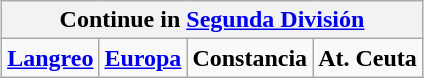<table class="wikitable" style="text-align: center; margin: 0 auto;">
<tr>
<th colspan="9">Continue in <a href='#'>Segunda División</a></th>
</tr>
<tr>
<td><strong><a href='#'>Langreo</a></strong><br></td>
<td><strong><a href='#'>Europa</a></strong><br></td>
<td><strong>Constancia </strong><br></td>
<td><strong>At. Ceuta</strong></td>
</tr>
</table>
